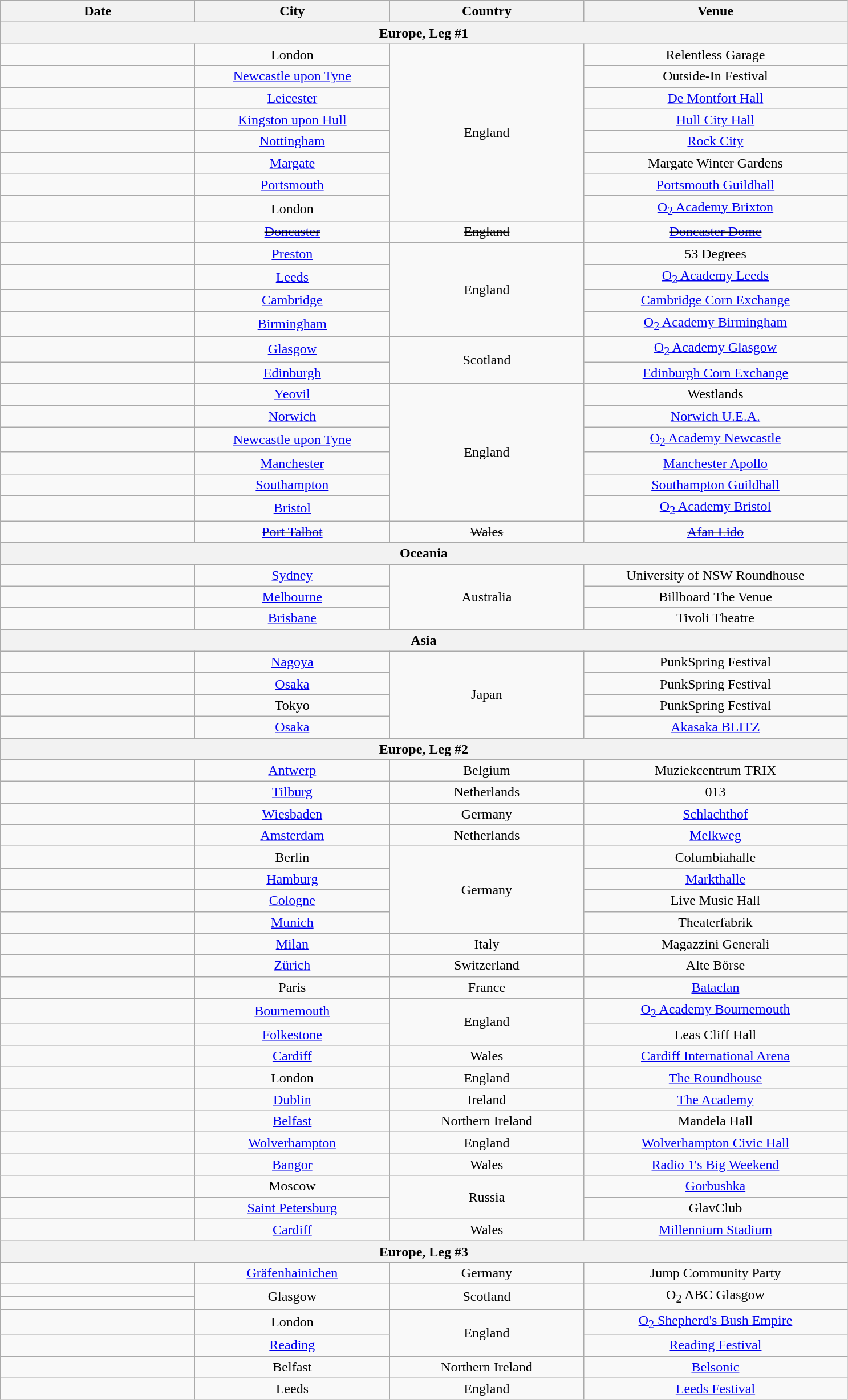<table class="wikitable" style="text-align:center;">
<tr>
<th width="220">Date</th>
<th width="220">City</th>
<th width="220">Country</th>
<th width="300">Venue</th>
</tr>
<tr>
<th colspan="4"">Europe, Leg #1</th>
</tr>
<tr>
<td></td>
<td>London</td>
<td rowspan="8">England</td>
<td>Relentless Garage</td>
</tr>
<tr>
<td></td>
<td><a href='#'>Newcastle upon Tyne</a></td>
<td>Outside-In Festival</td>
</tr>
<tr>
<td></td>
<td><a href='#'>Leicester</a></td>
<td><a href='#'>De Montfort Hall</a></td>
</tr>
<tr>
<td></td>
<td><a href='#'>Kingston upon Hull</a></td>
<td><a href='#'>Hull City Hall</a></td>
</tr>
<tr>
<td></td>
<td><a href='#'>Nottingham</a></td>
<td><a href='#'>Rock City</a></td>
</tr>
<tr>
<td></td>
<td><a href='#'>Margate</a></td>
<td>Margate Winter Gardens</td>
</tr>
<tr>
<td></td>
<td><a href='#'>Portsmouth</a></td>
<td><a href='#'>Portsmouth Guildhall</a></td>
</tr>
<tr>
<td></td>
<td>London</td>
<td><a href='#'>O<sub>2</sub> Academy Brixton</a></td>
</tr>
<tr>
<td><s></s></td>
<td><s><a href='#'>Doncaster</a></s></td>
<td><s>England</s></td>
<td><s><a href='#'>Doncaster Dome</a></s></td>
</tr>
<tr>
<td></td>
<td><a href='#'>Preston</a></td>
<td rowspan="4">England</td>
<td>53 Degrees</td>
</tr>
<tr>
<td></td>
<td><a href='#'>Leeds</a></td>
<td><a href='#'>O<sub>2</sub> Academy Leeds</a></td>
</tr>
<tr>
<td></td>
<td><a href='#'>Cambridge</a></td>
<td><a href='#'>Cambridge Corn Exchange</a></td>
</tr>
<tr>
<td></td>
<td><a href='#'>Birmingham</a></td>
<td><a href='#'>O<sub>2</sub> Academy Birmingham</a></td>
</tr>
<tr>
<td></td>
<td><a href='#'>Glasgow</a></td>
<td rowspan="2">Scotland</td>
<td><a href='#'>O<sub>2</sub> Academy Glasgow</a></td>
</tr>
<tr>
<td></td>
<td><a href='#'>Edinburgh</a></td>
<td><a href='#'>Edinburgh Corn Exchange</a></td>
</tr>
<tr>
<td></td>
<td><a href='#'>Yeovil</a></td>
<td rowspan="6">England</td>
<td>Westlands</td>
</tr>
<tr>
<td></td>
<td><a href='#'>Norwich</a></td>
<td><a href='#'>Norwich U.E.A.</a></td>
</tr>
<tr>
<td></td>
<td><a href='#'>Newcastle upon Tyne</a></td>
<td><a href='#'>O<sub>2</sub> Academy Newcastle</a></td>
</tr>
<tr>
<td></td>
<td><a href='#'>Manchester</a></td>
<td><a href='#'>Manchester Apollo</a></td>
</tr>
<tr>
<td></td>
<td><a href='#'>Southampton</a></td>
<td><a href='#'>Southampton Guildhall</a></td>
</tr>
<tr>
<td></td>
<td><a href='#'>Bristol</a></td>
<td><a href='#'>O<sub>2</sub> Academy Bristol</a></td>
</tr>
<tr>
<td><s></s></td>
<td><s><a href='#'>Port Talbot</a></s></td>
<td><s>Wales</s></td>
<td><s><a href='#'>Afan Lido</a></s></td>
</tr>
<tr>
<th colspan="4">Oceania</th>
</tr>
<tr>
<td></td>
<td><a href='#'>Sydney</a></td>
<td rowspan="3">Australia</td>
<td>University of NSW Roundhouse</td>
</tr>
<tr>
<td></td>
<td><a href='#'>Melbourne</a></td>
<td>Billboard The Venue</td>
</tr>
<tr>
<td></td>
<td><a href='#'>Brisbane</a></td>
<td>Tivoli Theatre</td>
</tr>
<tr>
<th colspan="4">Asia</th>
</tr>
<tr>
<td></td>
<td><a href='#'>Nagoya</a></td>
<td rowspan="4">Japan</td>
<td>PunkSpring Festival</td>
</tr>
<tr>
<td></td>
<td><a href='#'>Osaka</a></td>
<td>PunkSpring Festival</td>
</tr>
<tr>
<td></td>
<td>Tokyo</td>
<td>PunkSpring Festival</td>
</tr>
<tr>
<td></td>
<td><a href='#'>Osaka</a></td>
<td><a href='#'>Akasaka BLITZ</a></td>
</tr>
<tr>
<th colspan="4">Europe, Leg #2</th>
</tr>
<tr>
<td></td>
<td><a href='#'>Antwerp</a></td>
<td>Belgium</td>
<td>Muziekcentrum TRIX</td>
</tr>
<tr>
<td></td>
<td><a href='#'>Tilburg</a></td>
<td>Netherlands</td>
<td>013</td>
</tr>
<tr>
<td></td>
<td><a href='#'>Wiesbaden</a></td>
<td>Germany</td>
<td><a href='#'>Schlachthof</a></td>
</tr>
<tr>
<td></td>
<td><a href='#'>Amsterdam</a></td>
<td>Netherlands</td>
<td><a href='#'>Melkweg</a></td>
</tr>
<tr>
<td></td>
<td>Berlin</td>
<td rowspan="4">Germany</td>
<td>Columbiahalle</td>
</tr>
<tr>
<td></td>
<td><a href='#'>Hamburg</a></td>
<td><a href='#'>Markthalle</a></td>
</tr>
<tr>
<td></td>
<td><a href='#'>Cologne</a></td>
<td>Live Music Hall</td>
</tr>
<tr>
<td></td>
<td><a href='#'>Munich</a></td>
<td>Theaterfabrik</td>
</tr>
<tr>
<td></td>
<td><a href='#'>Milan</a></td>
<td>Italy</td>
<td>Magazzini Generali</td>
</tr>
<tr>
<td></td>
<td><a href='#'>Zürich</a></td>
<td>Switzerland</td>
<td>Alte Börse</td>
</tr>
<tr>
<td></td>
<td>Paris</td>
<td>France</td>
<td><a href='#'>Bataclan</a></td>
</tr>
<tr>
<td></td>
<td><a href='#'>Bournemouth</a></td>
<td rowspan="2">England</td>
<td><a href='#'>O<sub>2</sub> Academy Bournemouth</a></td>
</tr>
<tr>
<td></td>
<td><a href='#'>Folkestone</a></td>
<td>Leas Cliff Hall</td>
</tr>
<tr>
<td></td>
<td><a href='#'>Cardiff</a></td>
<td>Wales</td>
<td><a href='#'>Cardiff International Arena</a></td>
</tr>
<tr>
<td></td>
<td>London</td>
<td>England</td>
<td><a href='#'>The Roundhouse</a></td>
</tr>
<tr>
<td></td>
<td><a href='#'>Dublin</a></td>
<td>Ireland</td>
<td><a href='#'>The Academy</a></td>
</tr>
<tr>
<td></td>
<td><a href='#'>Belfast</a></td>
<td>Northern Ireland</td>
<td>Mandela Hall</td>
</tr>
<tr>
<td></td>
<td><a href='#'>Wolverhampton</a></td>
<td>England</td>
<td><a href='#'>Wolverhampton Civic Hall</a></td>
</tr>
<tr>
<td></td>
<td><a href='#'>Bangor</a></td>
<td>Wales</td>
<td><a href='#'>Radio 1's Big Weekend</a></td>
</tr>
<tr>
<td></td>
<td>Moscow</td>
<td rowspan="2">Russia</td>
<td><a href='#'>Gorbushka</a></td>
</tr>
<tr>
<td></td>
<td><a href='#'>Saint Petersburg</a></td>
<td>GlavClub</td>
</tr>
<tr>
<td></td>
<td><a href='#'>Cardiff</a></td>
<td>Wales</td>
<td><a href='#'>Millennium Stadium</a></td>
</tr>
<tr>
<th colspan="4">Europe, Leg #3</th>
</tr>
<tr>
<td></td>
<td><a href='#'>Gräfenhainichen</a></td>
<td>Germany</td>
<td>Jump Community Party</td>
</tr>
<tr>
<td></td>
<td rowspan="2">Glasgow</td>
<td rowspan="2">Scotland</td>
<td rowspan="2">O<sub>2</sub> ABC Glasgow</td>
</tr>
<tr>
<td></td>
</tr>
<tr>
<td></td>
<td>London</td>
<td rowspan="2">England</td>
<td><a href='#'>O<sub>2</sub> Shepherd's Bush Empire</a></td>
</tr>
<tr>
<td></td>
<td><a href='#'>Reading</a></td>
<td><a href='#'>Reading Festival</a></td>
</tr>
<tr>
<td></td>
<td>Belfast</td>
<td>Northern Ireland</td>
<td><a href='#'>Belsonic</a></td>
</tr>
<tr>
<td></td>
<td>Leeds</td>
<td>England</td>
<td><a href='#'>Leeds Festival</a></td>
</tr>
</table>
